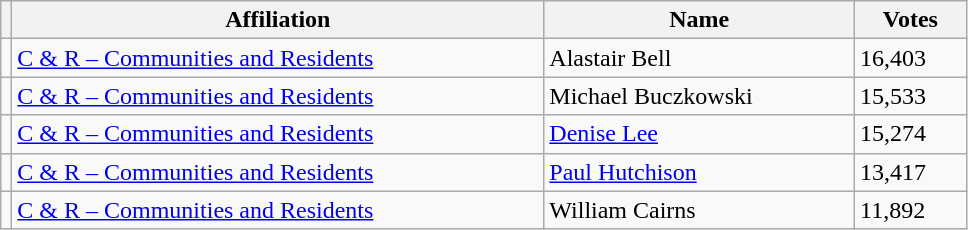<table class="wikitable" style="width:51%;">
<tr>
<th style="width:1%;"></th>
<th>Affiliation</th>
<th>Name</th>
<th>Votes</th>
</tr>
<tr>
<td bgcolor=></td>
<td><a href='#'>C & R – Communities and Residents</a></td>
<td>Alastair Bell</td>
<td>16,403</td>
</tr>
<tr>
<td bgcolor=></td>
<td><a href='#'>C & R – Communities and Residents</a></td>
<td>Michael Buczkowski</td>
<td>15,533</td>
</tr>
<tr>
<td bgcolor=></td>
<td><a href='#'>C & R – Communities and Residents</a></td>
<td><a href='#'>Denise Lee</a></td>
<td>15,274</td>
</tr>
<tr>
<td bgcolor=></td>
<td><a href='#'>C & R – Communities and Residents</a></td>
<td><a href='#'>Paul Hutchison</a></td>
<td>13,417</td>
</tr>
<tr>
<td bgcolor=></td>
<td><a href='#'>C & R – Communities and Residents</a></td>
<td>William Cairns</td>
<td>11,892</td>
</tr>
</table>
